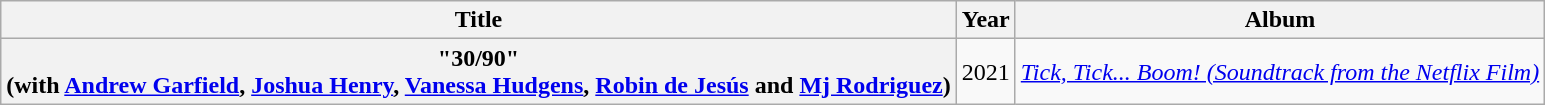<table class="wikitable plainrowheaders">
<tr>
<th>Title</th>
<th>Year</th>
<th>Album</th>
</tr>
<tr>
<th scope="row">"30/90"<br><span>(with <a href='#'>Andrew Garfield</a>, <a href='#'>Joshua Henry</a>, <a href='#'>Vanessa Hudgens</a>, <a href='#'>Robin de Jesús</a> and <a href='#'>Mj Rodriguez</a>)</span></th>
<td>2021</td>
<td><em><a href='#'>Tick, Tick... Boom! (Soundtrack from the Netflix Film)</a></em></td>
</tr>
</table>
